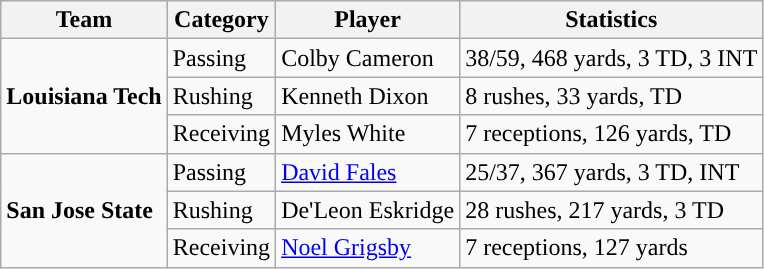<table class="wikitable" style="float: left;">
<tr>
<th>Team</th>
<th>Category</th>
<th>Player</th>
<th>Statistics</th>
</tr>
<tr>
<td rowspan=3><strong>Louisiana Tech</strong></td>
<td>Passing</td>
<td>Colby Cameron</td>
<td>38/59, 468 yards, 3 TD, 3 INT</td>
</tr>
<tr>
<td>Rushing</td>
<td>Kenneth Dixon</td>
<td>8 rushes, 33 yards, TD</td>
</tr>
<tr>
<td>Receiving</td>
<td>Myles White</td>
<td>7 receptions, 126 yards, TD</td>
</tr>
<tr>
<td rowspan=3><strong>San Jose State</strong></td>
<td>Passing</td>
<td><a href='#'>David Fales</a></td>
<td>25/37, 367 yards, 3 TD, INT</td>
</tr>
<tr>
<td>Rushing</td>
<td>De'Leon Eskridge</td>
<td>28 rushes, 217 yards, 3 TD</td>
</tr>
<tr>
<td>Receiving</td>
<td><a href='#'>Noel Grigsby</a></td>
<td>7 receptions, 127 yards</td>
</tr>
</table>
